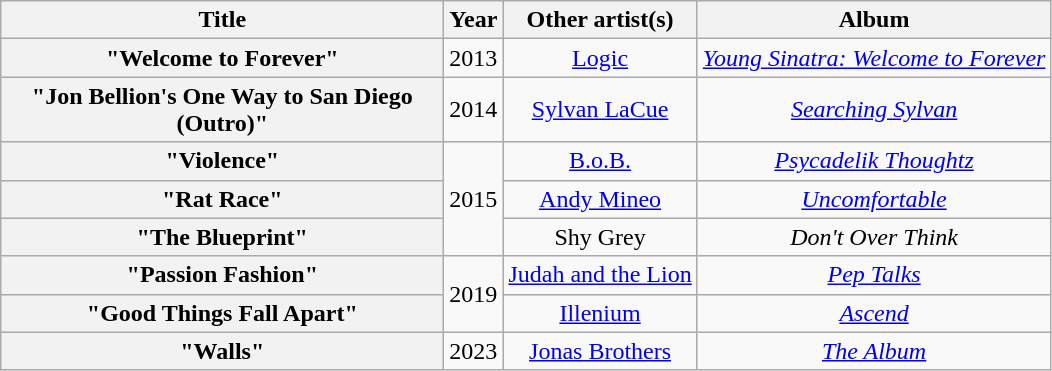<table class="wikitable plainrowheaders" style="text-align:center;">
<tr>
<th scope="col" style="width:18em;">Title</th>
<th scope="col">Year</th>
<th scope="col">Other artist(s)</th>
<th scope="col">Album</th>
</tr>
<tr>
<th scope="row">"Welcome to Forever"</th>
<td>2013</td>
<td><a href='#'>Logic</a></td>
<td><em><a href='#'>Young Sinatra: Welcome to Forever</a></em></td>
</tr>
<tr>
<th scope="row">"Jon Bellion's One Way to San Diego (Outro)"</th>
<td>2014</td>
<td><a href='#'>Sylvan LaCue</a></td>
<td><em><a href='#'>Searching Sylvan</a></em></td>
</tr>
<tr>
<th scope="row">"Violence"</th>
<td rowspan="3">2015</td>
<td><a href='#'>B.o.B.</a></td>
<td><em><a href='#'>Psycadelik Thoughtz</a></em></td>
</tr>
<tr>
<th scope="row">"Rat Race"</th>
<td><a href='#'>Andy Mineo</a></td>
<td><em><a href='#'>Uncomfortable</a></em></td>
</tr>
<tr>
<th scope="row">"The Blueprint"</th>
<td>Shy Grey</td>
<td><em>Don't Over Think</em></td>
</tr>
<tr>
<th scope="row">"Passion Fashion"</th>
<td rowspan="2">2019</td>
<td><a href='#'>Judah and the Lion</a></td>
<td><em><a href='#'>Pep Talks</a></em></td>
</tr>
<tr>
<th scope="row">"Good Things Fall Apart"</th>
<td><a href='#'>Illenium</a></td>
<td><a href='#'><em>Ascend</em></a></td>
</tr>
<tr>
<th scope="row">"Walls"</th>
<td>2023</td>
<td><a href='#'>Jonas Brothers</a></td>
<td><a href='#'><em>The Album</em></a></td>
</tr>
</table>
